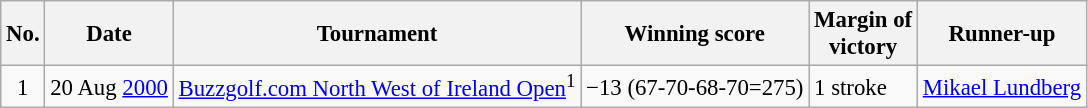<table class="wikitable" style="font-size:95%;">
<tr>
<th>No.</th>
<th>Date</th>
<th>Tournament</th>
<th>Winning score</th>
<th>Margin of<br>victory</th>
<th>Runner-up</th>
</tr>
<tr>
<td align=center>1</td>
<td>20 Aug <a href='#'>2000</a></td>
<td><a href='#'>Buzzgolf.com North West of Ireland Open</a><sup>1</sup></td>
<td>−13 (67-70-68-70=275)</td>
<td>1 stroke</td>
<td> <a href='#'>Mikael Lundberg</a></td>
</tr>
</table>
